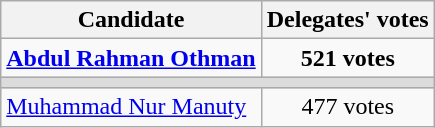<table class=wikitable style=text-align:center>
<tr>
<th>Candidate</th>
<th>Delegates' votes</th>
</tr>
<tr>
<td align=left><strong><a href='#'>Abdul Rahman Othman</a></strong></td>
<td><strong>521 votes</strong></td>
</tr>
<tr>
<td colspan=3 bgcolor=dcdcdc></td>
</tr>
<tr>
<td align=left><a href='#'>Muhammad Nur Manuty</a></td>
<td>477 votes</td>
</tr>
</table>
